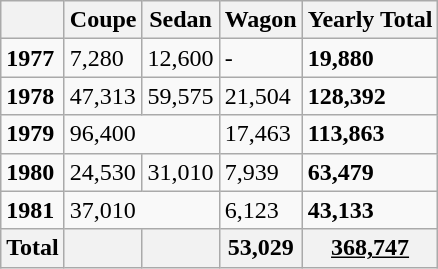<table class="wikitable">
<tr>
<th></th>
<th>Coupe</th>
<th>Sedan</th>
<th>Wagon</th>
<th>Yearly Total</th>
</tr>
<tr>
<td><strong>1977</strong></td>
<td>7,280</td>
<td>12,600</td>
<td>-</td>
<td><strong>19,880</strong></td>
</tr>
<tr>
<td><strong>1978</strong></td>
<td>47,313</td>
<td>59,575</td>
<td>21,504</td>
<td><strong>128,392</strong></td>
</tr>
<tr>
<td><strong>1979</strong></td>
<td colspan="2">96,400</td>
<td>17,463</td>
<td><strong>113,863</strong></td>
</tr>
<tr>
<td><strong>1980</strong></td>
<td>24,530</td>
<td>31,010</td>
<td>7,939</td>
<td><strong>63,479</strong></td>
</tr>
<tr>
<td><strong>1981</strong></td>
<td colspan="2">37,010</td>
<td>6,123</td>
<td><strong>43,133</strong></td>
</tr>
<tr>
<th>Total</th>
<th></th>
<th></th>
<th>53,029</th>
<th><u>368,747</u></th>
</tr>
</table>
